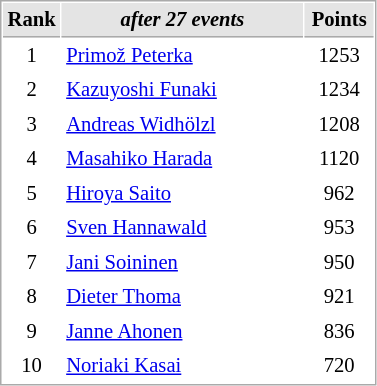<table cellspacing="1" cellpadding="3" style="border:1px solid #AAAAAA;font-size:86%">
<tr bgcolor="#E4E4E4">
<th style="border-bottom:1px solid #AAAAAA" width=10>Rank</th>
<th style="border-bottom:1px solid #AAAAAA" width=155><em>after 27 events</em></th>
<th style="border-bottom:1px solid #AAAAAA" width=40>Points</th>
</tr>
<tr>
<td align=center>1</td>
<td> <a href='#'>Primož Peterka</a></td>
<td align=center>1253</td>
</tr>
<tr>
<td align=center>2</td>
<td> <a href='#'>Kazuyoshi Funaki</a></td>
<td align=center>1234</td>
</tr>
<tr>
<td align=center>3</td>
<td> <a href='#'>Andreas Widhölzl</a></td>
<td align=center>1208</td>
</tr>
<tr>
<td align=center>4</td>
<td> <a href='#'>Masahiko Harada</a></td>
<td align=center>1120</td>
</tr>
<tr>
<td align=center>5</td>
<td> <a href='#'>Hiroya Saito</a></td>
<td align=center>962</td>
</tr>
<tr>
<td align=center>6</td>
<td> <a href='#'>Sven Hannawald</a></td>
<td align=center>953</td>
</tr>
<tr>
<td align=center>7</td>
<td> <a href='#'>Jani Soininen</a></td>
<td align=center>950</td>
</tr>
<tr>
<td align=center>8</td>
<td> <a href='#'>Dieter Thoma</a></td>
<td align=center>921</td>
</tr>
<tr>
<td align=center>9</td>
<td> <a href='#'>Janne Ahonen</a></td>
<td align=center>836</td>
</tr>
<tr>
<td align=center>10</td>
<td> <a href='#'>Noriaki Kasai</a></td>
<td align=center>720</td>
</tr>
</table>
